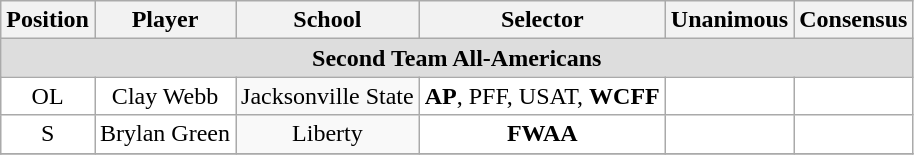<table class="wikitable" border="0">
<tr>
<th>Position</th>
<th>Player</th>
<th>School</th>
<th>Selector</th>
<th>Unanimous</th>
<th>Consensus</th>
</tr>
<tr>
<td colspan="6" style="text-align:center; background:#ddd;"><strong>Second Team All-Americans</strong></td>
</tr>
<tr style="text-align:center;">
<td style="background:white">OL</td>
<td style="background:white">Clay Webb</td>
<td style=>Jacksonville State</td>
<td style="background:white"><strong>AP</strong>, PFF, USAT, <strong>WCFF</strong></td>
<td style="background:white"></td>
<td style="background:white"></td>
</tr>
<tr style="text-align:center;">
<td style="background:white">S</td>
<td style="background:white">Brylan Green</td>
<td style=>Liberty</td>
<td style="background:white"><strong>FWAA</strong></td>
<td style="background:white"></td>
<td style="background:white"></td>
</tr>
<tr>
</tr>
</table>
